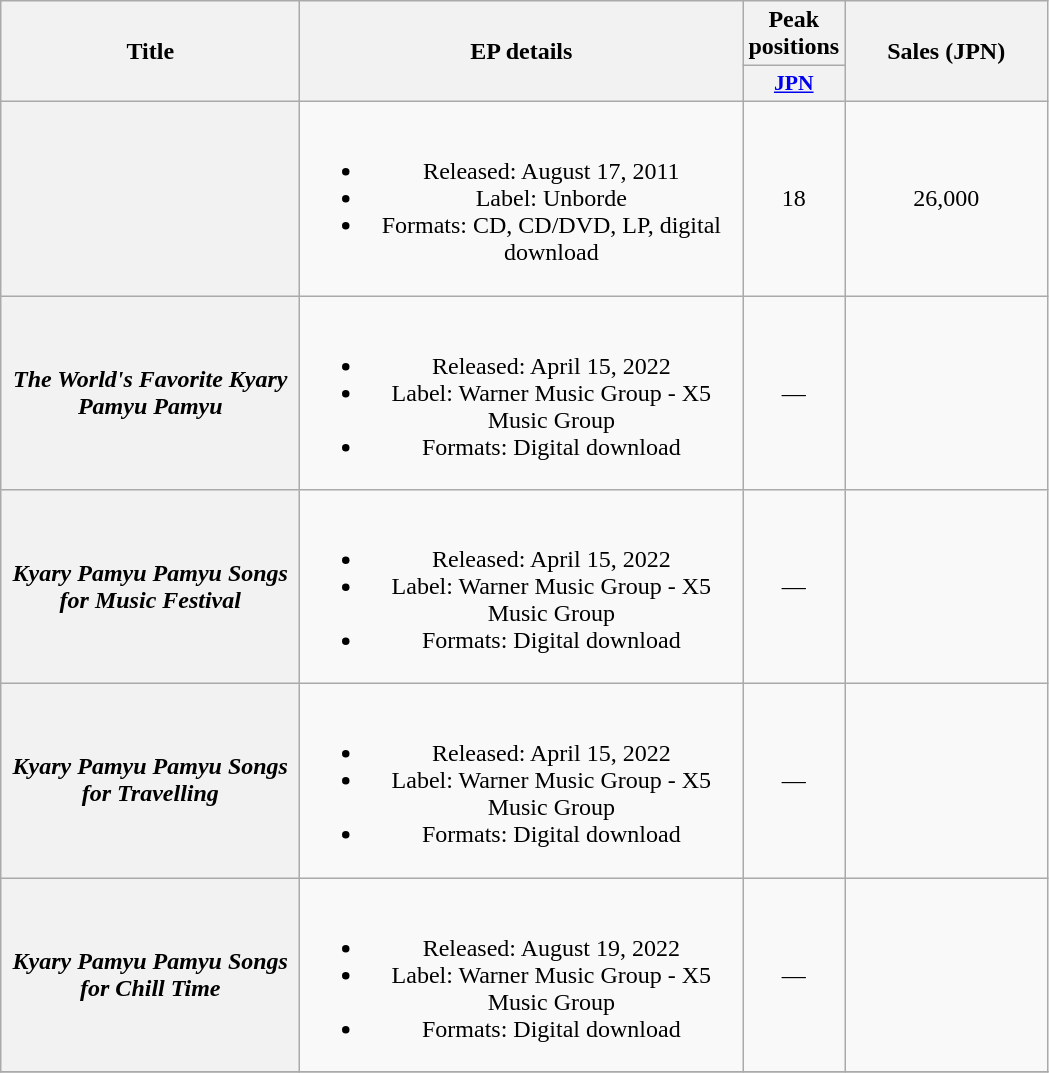<table class="wikitable plainrowheaders" style="text-align:center;">
<tr>
<th style="width:12em;" rowspan="2">Title</th>
<th style="width:18em;" rowspan="2">EP details</th>
<th colspan="1">Peak positions</th>
<th style="width:8em;" rowspan="2">Sales (JPN)</th>
</tr>
<tr>
<th scope="col" style="width:3em;font-size:90%;"><a href='#'>JPN</a><br></th>
</tr>
<tr>
<th scope="row"></th>
<td><br><ul><li>Released: August 17, 2011 </li><li>Label: Unborde</li><li>Formats: CD, CD/DVD, LP, digital download</li></ul></td>
<td>18</td>
<td>26,000</td>
</tr>
<tr>
<th scope="row"><em>The World's Favorite Kyary Pamyu Pamyu</em></th>
<td><br><ul><li>Released: April 15, 2022 </li><li>Label: Warner Music Group - X5 Music Group</li><li>Formats: Digital download</li></ul></td>
<td>—</td>
<td></td>
</tr>
<tr>
<th scope="row"><em>Kyary Pamyu Pamyu Songs for Music Festival</em></th>
<td><br><ul><li>Released: April 15, 2022 </li><li>Label: Warner Music Group - X5 Music Group</li><li>Formats: Digital download</li></ul></td>
<td>—</td>
<td></td>
</tr>
<tr>
<th scope="row"><em>Kyary Pamyu Pamyu Songs for Travelling</em></th>
<td><br><ul><li>Released: April 15, 2022 </li><li>Label: Warner Music Group - X5 Music Group</li><li>Formats: Digital download</li></ul></td>
<td>—</td>
<td></td>
</tr>
<tr>
<th scope="row"><em>Kyary Pamyu Pamyu Songs for Chill Time</em></th>
<td><br><ul><li>Released: August 19, 2022 </li><li>Label: Warner Music Group - X5 Music Group</li><li>Formats: Digital download</li></ul></td>
<td>—</td>
<td></td>
</tr>
<tr>
</tr>
</table>
